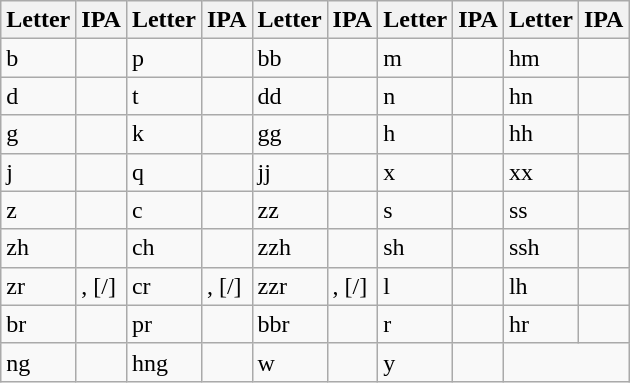<table class="wikitable">
<tr>
<th>Letter</th>
<th>IPA</th>
<th>Letter</th>
<th>IPA</th>
<th>Letter</th>
<th>IPA</th>
<th>Letter</th>
<th>IPA</th>
<th>Letter</th>
<th>IPA</th>
</tr>
<tr>
<td>b</td>
<td></td>
<td>p</td>
<td></td>
<td>bb</td>
<td></td>
<td>m</td>
<td></td>
<td>hm</td>
<td></td>
</tr>
<tr>
<td>d</td>
<td></td>
<td>t</td>
<td></td>
<td>dd</td>
<td></td>
<td>n</td>
<td></td>
<td>hn</td>
<td></td>
</tr>
<tr>
<td>g</td>
<td></td>
<td>k</td>
<td></td>
<td>gg</td>
<td></td>
<td>h</td>
<td></td>
<td>hh</td>
<td></td>
</tr>
<tr>
<td>j</td>
<td></td>
<td>q</td>
<td></td>
<td>jj</td>
<td></td>
<td>x</td>
<td></td>
<td>xx</td>
<td></td>
</tr>
<tr>
<td>z</td>
<td></td>
<td>c</td>
<td></td>
<td>zz</td>
<td></td>
<td>s</td>
<td></td>
<td>ss</td>
<td></td>
</tr>
<tr>
<td>zh</td>
<td></td>
<td>ch</td>
<td></td>
<td>zzh</td>
<td></td>
<td>sh</td>
<td></td>
<td>ssh</td>
<td></td>
</tr>
<tr>
<td>zr</td>
<td>, [/]</td>
<td>cr</td>
<td>, [/]</td>
<td>zzr</td>
<td>, [/]</td>
<td>l</td>
<td></td>
<td>lh</td>
<td></td>
</tr>
<tr>
<td>br</td>
<td></td>
<td>pr</td>
<td></td>
<td>bbr</td>
<td></td>
<td>r</td>
<td></td>
<td>hr</td>
<td></td>
</tr>
<tr>
<td>ng</td>
<td></td>
<td>hng</td>
<td></td>
<td>w</td>
<td></td>
<td>y</td>
<td></td>
</tr>
</table>
